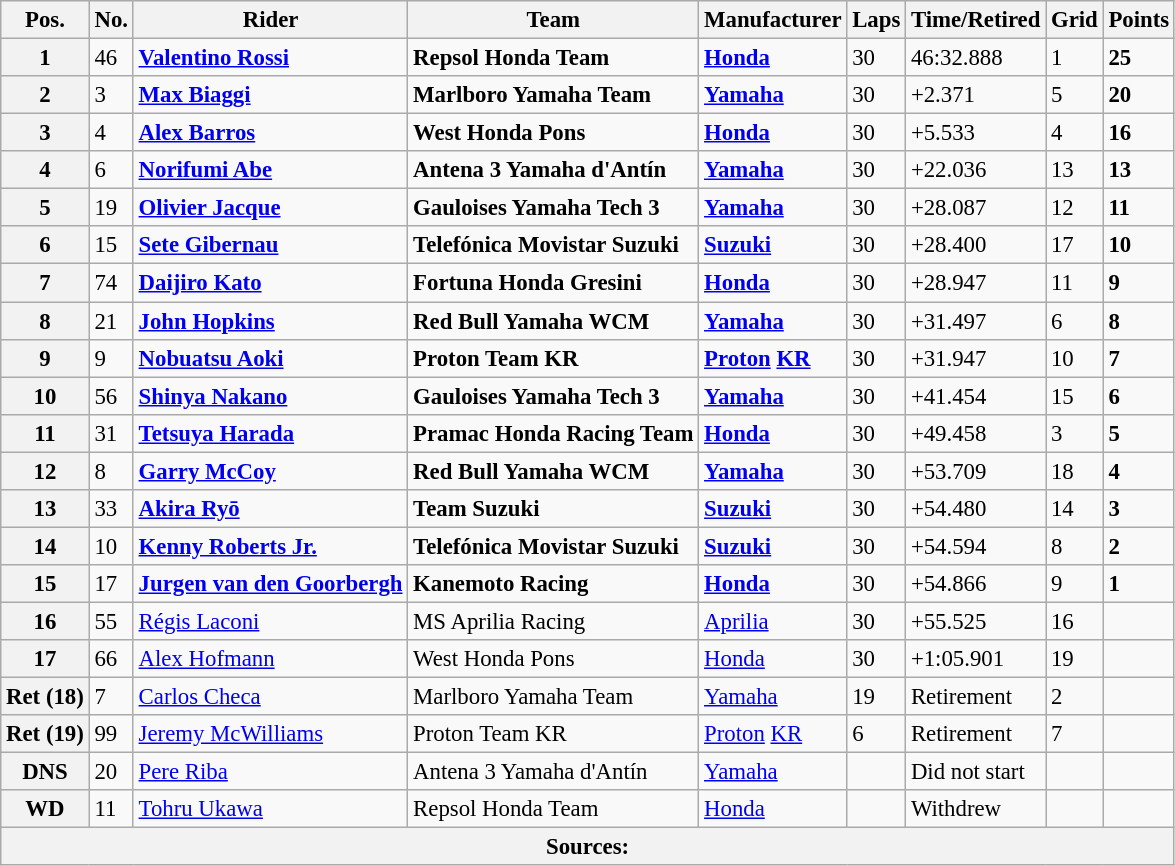<table class="wikitable" style="font-size: 95%;">
<tr>
<th>Pos.</th>
<th>No.</th>
<th>Rider</th>
<th>Team</th>
<th>Manufacturer</th>
<th>Laps</th>
<th>Time/Retired</th>
<th>Grid</th>
<th>Points</th>
</tr>
<tr>
<th>1</th>
<td>46</td>
<td> <strong><a href='#'>Valentino Rossi</a></strong></td>
<td><strong>Repsol Honda Team</strong></td>
<td><strong><a href='#'>Honda</a></strong></td>
<td>30</td>
<td>46:32.888</td>
<td>1</td>
<td><strong>25</strong></td>
</tr>
<tr>
<th>2</th>
<td>3</td>
<td> <strong><a href='#'>Max Biaggi</a></strong></td>
<td><strong>Marlboro Yamaha Team</strong></td>
<td><strong><a href='#'>Yamaha</a></strong></td>
<td>30</td>
<td>+2.371</td>
<td>5</td>
<td><strong>20</strong></td>
</tr>
<tr>
<th>3</th>
<td>4</td>
<td> <strong><a href='#'>Alex Barros</a></strong></td>
<td><strong>West Honda Pons</strong></td>
<td><strong><a href='#'>Honda</a></strong></td>
<td>30</td>
<td>+5.533</td>
<td>4</td>
<td><strong>16</strong></td>
</tr>
<tr>
<th>4</th>
<td>6</td>
<td> <strong><a href='#'>Norifumi Abe</a></strong></td>
<td><strong>Antena 3 Yamaha d'Antín</strong></td>
<td><strong><a href='#'>Yamaha</a></strong></td>
<td>30</td>
<td>+22.036</td>
<td>13</td>
<td><strong>13</strong></td>
</tr>
<tr>
<th>5</th>
<td>19</td>
<td> <strong><a href='#'>Olivier Jacque</a></strong></td>
<td><strong>Gauloises Yamaha Tech 3</strong></td>
<td><strong><a href='#'>Yamaha</a></strong></td>
<td>30</td>
<td>+28.087</td>
<td>12</td>
<td><strong>11</strong></td>
</tr>
<tr>
<th>6</th>
<td>15</td>
<td> <strong><a href='#'>Sete Gibernau</a></strong></td>
<td><strong>Telefónica Movistar Suzuki</strong></td>
<td><strong><a href='#'>Suzuki</a></strong></td>
<td>30</td>
<td>+28.400</td>
<td>17</td>
<td><strong>10</strong></td>
</tr>
<tr>
<th>7</th>
<td>74</td>
<td> <strong><a href='#'>Daijiro Kato</a></strong></td>
<td><strong>Fortuna Honda Gresini</strong></td>
<td><strong><a href='#'>Honda</a></strong></td>
<td>30</td>
<td>+28.947</td>
<td>11</td>
<td><strong>9</strong></td>
</tr>
<tr>
<th>8</th>
<td>21</td>
<td> <strong><a href='#'>John Hopkins</a></strong></td>
<td><strong>Red Bull Yamaha WCM</strong></td>
<td><strong><a href='#'>Yamaha</a></strong></td>
<td>30</td>
<td>+31.497</td>
<td>6</td>
<td><strong>8</strong></td>
</tr>
<tr>
<th>9</th>
<td>9</td>
<td> <strong><a href='#'>Nobuatsu Aoki</a></strong></td>
<td><strong>Proton Team KR</strong></td>
<td><strong><a href='#'>Proton</a> <a href='#'>KR</a></strong></td>
<td>30</td>
<td>+31.947</td>
<td>10</td>
<td><strong>7</strong></td>
</tr>
<tr>
<th>10</th>
<td>56</td>
<td> <strong><a href='#'>Shinya Nakano</a></strong></td>
<td><strong>Gauloises Yamaha Tech 3</strong></td>
<td><strong><a href='#'>Yamaha</a></strong></td>
<td>30</td>
<td>+41.454</td>
<td>15</td>
<td><strong>6</strong></td>
</tr>
<tr>
<th>11</th>
<td>31</td>
<td> <strong><a href='#'>Tetsuya Harada</a></strong></td>
<td><strong>Pramac Honda Racing Team</strong></td>
<td><strong><a href='#'>Honda</a></strong></td>
<td>30</td>
<td>+49.458</td>
<td>3</td>
<td><strong>5</strong></td>
</tr>
<tr>
<th>12</th>
<td>8</td>
<td> <strong><a href='#'>Garry McCoy</a></strong></td>
<td><strong>Red Bull Yamaha WCM</strong></td>
<td><strong><a href='#'>Yamaha</a></strong></td>
<td>30</td>
<td>+53.709</td>
<td>18</td>
<td><strong>4</strong></td>
</tr>
<tr>
<th>13</th>
<td>33</td>
<td> <strong><a href='#'>Akira Ryō</a></strong></td>
<td><strong>Team Suzuki</strong></td>
<td><strong><a href='#'>Suzuki</a></strong></td>
<td>30</td>
<td>+54.480</td>
<td>14</td>
<td><strong>3</strong></td>
</tr>
<tr>
<th>14</th>
<td>10</td>
<td> <strong><a href='#'>Kenny Roberts Jr.</a></strong></td>
<td><strong>Telefónica Movistar Suzuki</strong></td>
<td><strong><a href='#'>Suzuki</a></strong></td>
<td>30</td>
<td>+54.594</td>
<td>8</td>
<td><strong>2</strong></td>
</tr>
<tr>
<th>15</th>
<td>17</td>
<td> <strong><a href='#'>Jurgen van den Goorbergh</a></strong></td>
<td><strong>Kanemoto Racing</strong></td>
<td><strong><a href='#'>Honda</a></strong></td>
<td>30</td>
<td>+54.866</td>
<td>9</td>
<td><strong>1</strong></td>
</tr>
<tr>
<th>16</th>
<td>55</td>
<td> <a href='#'>Régis Laconi</a></td>
<td>MS Aprilia Racing</td>
<td><a href='#'>Aprilia</a></td>
<td>30</td>
<td>+55.525</td>
<td>16</td>
<td></td>
</tr>
<tr>
<th>17</th>
<td>66</td>
<td> <a href='#'>Alex Hofmann</a></td>
<td>West Honda Pons</td>
<td><a href='#'>Honda</a></td>
<td>30</td>
<td>+1:05.901</td>
<td>19</td>
<td></td>
</tr>
<tr>
<th>Ret (18)</th>
<td>7</td>
<td> <a href='#'>Carlos Checa</a></td>
<td>Marlboro Yamaha Team</td>
<td><a href='#'>Yamaha</a></td>
<td>19</td>
<td>Retirement</td>
<td>2</td>
<td></td>
</tr>
<tr>
<th>Ret (19)</th>
<td>99</td>
<td> <a href='#'>Jeremy McWilliams</a></td>
<td>Proton Team KR</td>
<td><a href='#'>Proton</a> <a href='#'>KR</a></td>
<td>6</td>
<td>Retirement</td>
<td>7</td>
<td></td>
</tr>
<tr>
<th>DNS</th>
<td>20</td>
<td> <a href='#'>Pere Riba</a></td>
<td>Antena 3 Yamaha d'Antín</td>
<td><a href='#'>Yamaha</a></td>
<td></td>
<td>Did not start</td>
<td></td>
<td></td>
</tr>
<tr>
<th>WD</th>
<td>11</td>
<td> <a href='#'>Tohru Ukawa</a></td>
<td>Repsol Honda Team</td>
<td><a href='#'>Honda</a></td>
<td></td>
<td>Withdrew</td>
<td></td>
<td></td>
</tr>
<tr>
<th colspan=9>Sources:</th>
</tr>
</table>
